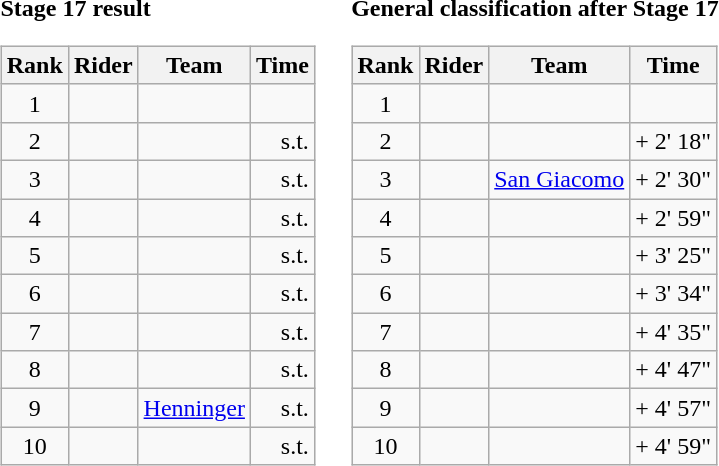<table>
<tr>
<td><strong>Stage 17 result</strong><br><table class="wikitable">
<tr>
<th scope="col">Rank</th>
<th scope="col">Rider</th>
<th scope="col">Team</th>
<th scope="col">Time</th>
</tr>
<tr>
<td style="text-align:center;">1</td>
<td></td>
<td></td>
<td style="text-align:right;"></td>
</tr>
<tr>
<td style="text-align:center;">2</td>
<td></td>
<td></td>
<td style="text-align:right;">s.t.</td>
</tr>
<tr>
<td style="text-align:center;">3</td>
<td></td>
<td></td>
<td style="text-align:right;">s.t.</td>
</tr>
<tr>
<td style="text-align:center;">4</td>
<td></td>
<td></td>
<td style="text-align:right;">s.t.</td>
</tr>
<tr>
<td style="text-align:center;">5</td>
<td></td>
<td></td>
<td style="text-align:right;">s.t.</td>
</tr>
<tr>
<td style="text-align:center;">6</td>
<td></td>
<td></td>
<td style="text-align:right;">s.t.</td>
</tr>
<tr>
<td style="text-align:center;">7</td>
<td></td>
<td></td>
<td style="text-align:right;">s.t.</td>
</tr>
<tr>
<td style="text-align:center;">8</td>
<td></td>
<td></td>
<td style="text-align:right;">s.t.</td>
</tr>
<tr>
<td style="text-align:center;">9</td>
<td></td>
<td><a href='#'>Henninger</a></td>
<td style="text-align:right;">s.t.</td>
</tr>
<tr>
<td style="text-align:center;">10</td>
<td></td>
<td></td>
<td style="text-align:right;">s.t.</td>
</tr>
</table>
</td>
<td></td>
<td><strong>General classification after Stage 17</strong><br><table class="wikitable">
<tr>
<th scope="col">Rank</th>
<th scope="col">Rider</th>
<th scope="col">Team</th>
<th scope="col">Time</th>
</tr>
<tr>
<td style="text-align:center;">1</td>
<td></td>
<td></td>
<td style="text-align:right;"></td>
</tr>
<tr>
<td style="text-align:center;">2</td>
<td></td>
<td></td>
<td style="text-align:right;">+ 2' 18"</td>
</tr>
<tr>
<td style="text-align:center;">3</td>
<td></td>
<td><a href='#'>San Giacomo</a></td>
<td style="text-align:right;">+ 2' 30"</td>
</tr>
<tr>
<td style="text-align:center;">4</td>
<td></td>
<td></td>
<td style="text-align:right;">+ 2' 59"</td>
</tr>
<tr>
<td style="text-align:center;">5</td>
<td></td>
<td></td>
<td style="text-align:right;">+ 3' 25"</td>
</tr>
<tr>
<td style="text-align:center;">6</td>
<td></td>
<td></td>
<td style="text-align:right;">+ 3' 34"</td>
</tr>
<tr>
<td style="text-align:center;">7</td>
<td></td>
<td></td>
<td style="text-align:right;">+ 4' 35"</td>
</tr>
<tr>
<td style="text-align:center;">8</td>
<td></td>
<td></td>
<td style="text-align:right;">+ 4' 47"</td>
</tr>
<tr>
<td style="text-align:center;">9</td>
<td></td>
<td></td>
<td style="text-align:right;">+ 4' 57"</td>
</tr>
<tr>
<td style="text-align:center;">10</td>
<td></td>
<td></td>
<td style="text-align:right;">+ 4' 59"</td>
</tr>
</table>
</td>
</tr>
</table>
